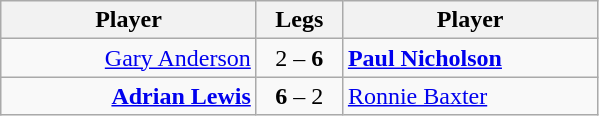<table class=wikitable style="text-align:center">
<tr>
<th width=163>Player</th>
<th width=50>Legs</th>
<th width=163>Player</th>
</tr>
<tr align=left>
<td align=right><a href='#'>Gary Anderson</a> </td>
<td align=center>2 – <strong>6</strong></td>
<td> <strong><a href='#'>Paul Nicholson</a></strong></td>
</tr>
<tr align=left>
<td align=right><strong><a href='#'>Adrian Lewis</a></strong> </td>
<td align=center><strong>6</strong> – 2</td>
<td> <a href='#'>Ronnie Baxter</a></td>
</tr>
</table>
